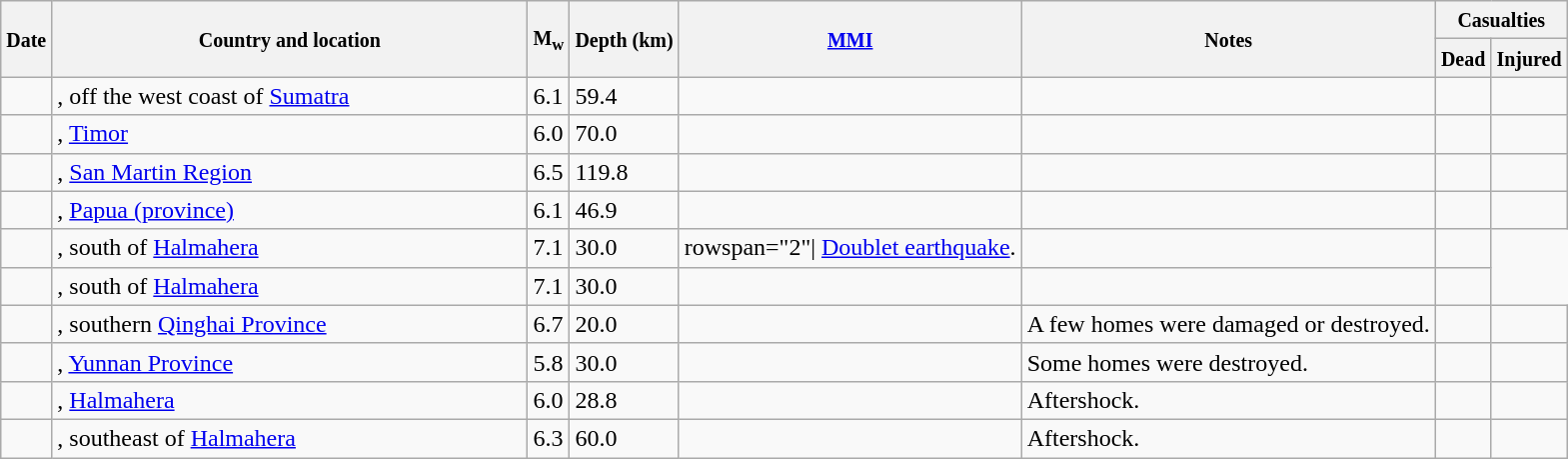<table class="wikitable sortable sort-under" style="border:1px black; margin-left:1em;">
<tr>
<th rowspan="2"><small>Date</small></th>
<th rowspan="2" style="width: 310px"><small>Country and location</small></th>
<th rowspan="2"><small>M<sub>w</sub></small></th>
<th rowspan="2"><small>Depth (km)</small></th>
<th rowspan="2"><small><a href='#'>MMI</a></small></th>
<th rowspan="2" class="unsortable"><small>Notes</small></th>
<th colspan="2"><small>Casualties</small></th>
</tr>
<tr>
<th><small>Dead</small></th>
<th><small>Injured</small></th>
</tr>
<tr>
<td></td>
<td>, off the west coast of <a href='#'>Sumatra</a></td>
<td>6.1</td>
<td>59.4</td>
<td></td>
<td></td>
<td></td>
<td></td>
</tr>
<tr>
<td></td>
<td>, <a href='#'>Timor</a></td>
<td>6.0</td>
<td>70.0</td>
<td></td>
<td></td>
<td></td>
<td></td>
</tr>
<tr>
<td></td>
<td>, <a href='#'>San Martin Region</a></td>
<td>6.5</td>
<td>119.8</td>
<td></td>
<td></td>
<td></td>
<td></td>
</tr>
<tr>
<td></td>
<td>, <a href='#'>Papua (province)</a></td>
<td>6.1</td>
<td>46.9</td>
<td></td>
<td></td>
<td></td>
<td></td>
</tr>
<tr>
<td></td>
<td>, south of <a href='#'>Halmahera</a></td>
<td>7.1</td>
<td>30.0</td>
<td>rowspan="2"| <a href='#'>Doublet earthquake</a>.</td>
<td></td>
<td></td>
</tr>
<tr>
<td></td>
<td>, south of <a href='#'>Halmahera</a></td>
<td>7.1</td>
<td>30.0</td>
<td></td>
<td></td>
<td></td>
</tr>
<tr>
<td></td>
<td>, southern <a href='#'>Qinghai Province</a></td>
<td>6.7</td>
<td>20.0</td>
<td></td>
<td>A few homes were damaged or destroyed.</td>
<td></td>
<td></td>
</tr>
<tr>
<td></td>
<td>, <a href='#'>Yunnan Province</a></td>
<td>5.8</td>
<td>30.0</td>
<td></td>
<td>Some homes were destroyed.</td>
<td></td>
<td></td>
</tr>
<tr>
<td></td>
<td>, <a href='#'>Halmahera</a></td>
<td>6.0</td>
<td>28.8</td>
<td></td>
<td>Aftershock.</td>
<td></td>
<td></td>
</tr>
<tr>
<td></td>
<td>, southeast of <a href='#'>Halmahera</a></td>
<td>6.3</td>
<td>60.0</td>
<td></td>
<td>Aftershock.</td>
<td></td>
<td></td>
</tr>
</table>
